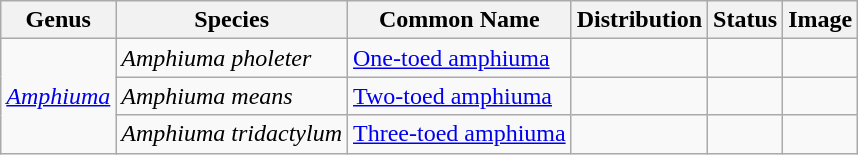<table class="wikitable sortable">
<tr>
<th>Genus</th>
<th>Species</th>
<th>Common Name</th>
<th>Distribution</th>
<th>Status</th>
<th>Image</th>
</tr>
<tr>
<td rowspan="3"><em><a href='#'>Amphiuma</a></em></td>
<td><em>Amphiuma pholeter</em></td>
<td><a href='#'>One-toed amphiuma</a></td>
<td></td>
<td></td>
<td></td>
</tr>
<tr>
<td><em>Amphiuma means</em></td>
<td><a href='#'>Two-toed amphiuma</a></td>
<td></td>
<td></td>
<td></td>
</tr>
<tr>
<td><em>Amphiuma tridactylum</em></td>
<td><a href='#'>Three-toed amphiuma</a></td>
<td></td>
<td></td>
<td></td>
</tr>
</table>
